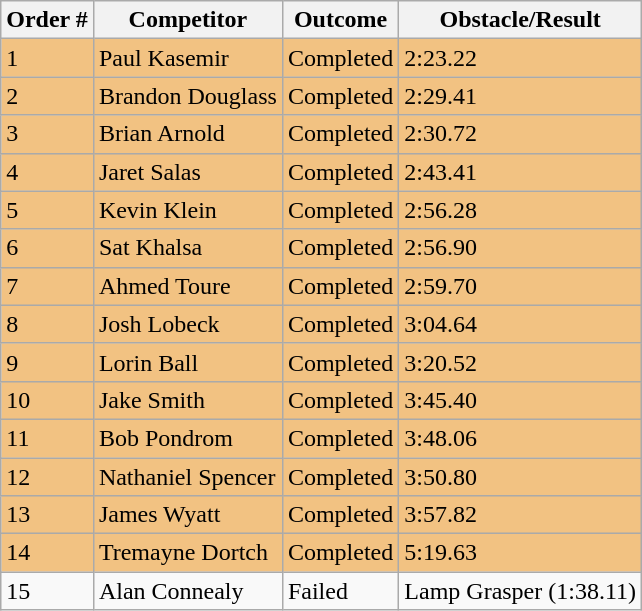<table class="wikitable sortable">
<tr>
<th>Order #</th>
<th>Competitor</th>
<th>Outcome</th>
<th>Obstacle/Result</th>
</tr>
<tr style="background-color:#f2c282">
<td>1</td>
<td>Paul Kasemir</td>
<td>Completed</td>
<td>2:23.22</td>
</tr>
<tr style="background-color:#f2c282">
<td>2</td>
<td>Brandon Douglass</td>
<td>Completed</td>
<td>2:29.41</td>
</tr>
<tr style="background-color:#f2c282">
<td>3</td>
<td>Brian Arnold</td>
<td>Completed</td>
<td>2:30.72</td>
</tr>
<tr style="background-color:#f2c282">
<td>4</td>
<td>Jaret Salas</td>
<td>Completed</td>
<td>2:43.41</td>
</tr>
<tr style="background-color:#f2c282">
<td>5</td>
<td>Kevin Klein</td>
<td>Completed</td>
<td>2:56.28</td>
</tr>
<tr style="background-color:#f2c282">
<td>6</td>
<td>Sat Khalsa</td>
<td>Completed</td>
<td>2:56.90</td>
</tr>
<tr style="background-color:#f2c282">
<td>7</td>
<td>Ahmed Toure</td>
<td>Completed</td>
<td>2:59.70</td>
</tr>
<tr style="background-color:#f2c282">
<td>8</td>
<td>Josh Lobeck</td>
<td>Completed</td>
<td>3:04.64</td>
</tr>
<tr style="background-color:#f2c282">
<td>9</td>
<td>Lorin Ball</td>
<td>Completed</td>
<td>3:20.52</td>
</tr>
<tr style="background-color:#f2c282">
<td>10</td>
<td>Jake Smith</td>
<td>Completed</td>
<td>3:45.40</td>
</tr>
<tr style="background-color:#f2c282">
<td>11</td>
<td>Bob Pondrom</td>
<td>Completed</td>
<td>3:48.06</td>
</tr>
<tr style="background-color:#f2c282">
<td>12</td>
<td>Nathaniel Spencer</td>
<td>Completed</td>
<td>3:50.80</td>
</tr>
<tr style="background-color:#f2c282">
<td>13</td>
<td>James Wyatt</td>
<td>Completed</td>
<td>3:57.82</td>
</tr>
<tr style="background-color:#f2c282">
<td>14</td>
<td>Tremayne Dortch</td>
<td>Completed</td>
<td>5:19.63</td>
</tr>
<tr>
<td>15</td>
<td>Alan Connealy</td>
<td>Failed</td>
<td>Lamp Grasper (1:38.11)</td>
</tr>
</table>
